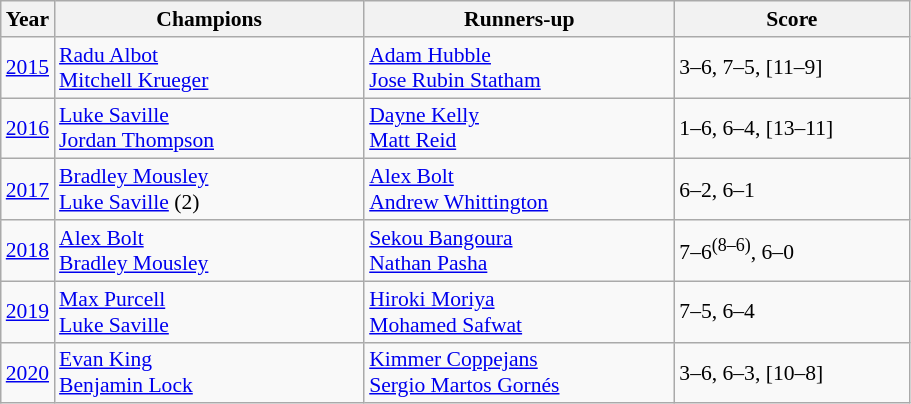<table class="wikitable" style="font-size:90%">
<tr>
<th>Year</th>
<th width="200">Champions</th>
<th width="200">Runners-up</th>
<th width="150">Score</th>
</tr>
<tr>
<td><a href='#'>2015</a></td>
<td> <a href='#'>Radu Albot</a> <br>  <a href='#'>Mitchell Krueger</a></td>
<td> <a href='#'>Adam Hubble</a> <br>  <a href='#'>Jose Rubin Statham</a></td>
<td>3–6, 7–5, [11–9]</td>
</tr>
<tr>
<td><a href='#'>2016</a></td>
<td> <a href='#'>Luke Saville</a><br> <a href='#'>Jordan Thompson</a></td>
<td> <a href='#'>Dayne Kelly</a><br>  <a href='#'>Matt Reid</a></td>
<td>1–6, 6–4, [13–11]</td>
</tr>
<tr>
<td><a href='#'>2017</a></td>
<td> <a href='#'>Bradley Mousley</a><br> <a href='#'>Luke Saville</a> (2)</td>
<td> <a href='#'>Alex Bolt</a><br> <a href='#'>Andrew Whittington</a></td>
<td>6–2, 6–1</td>
</tr>
<tr>
<td><a href='#'>2018</a></td>
<td> <a href='#'>Alex Bolt</a><br> <a href='#'>Bradley Mousley</a></td>
<td> <a href='#'>Sekou Bangoura</a><br> <a href='#'>Nathan Pasha</a></td>
<td>7–6<sup>(8–6)</sup>, 6–0</td>
</tr>
<tr>
<td><a href='#'>2019</a></td>
<td> <a href='#'>Max Purcell</a><br> <a href='#'>Luke Saville</a></td>
<td> <a href='#'>Hiroki Moriya</a><br> <a href='#'>Mohamed Safwat</a></td>
<td>7–5, 6–4</td>
</tr>
<tr>
<td><a href='#'>2020</a></td>
<td> <a href='#'>Evan King</a><br> <a href='#'>Benjamin Lock</a></td>
<td> <a href='#'>Kimmer Coppejans</a><br> <a href='#'>Sergio Martos Gornés</a></td>
<td>3–6, 6–3, [10–8]</td>
</tr>
</table>
